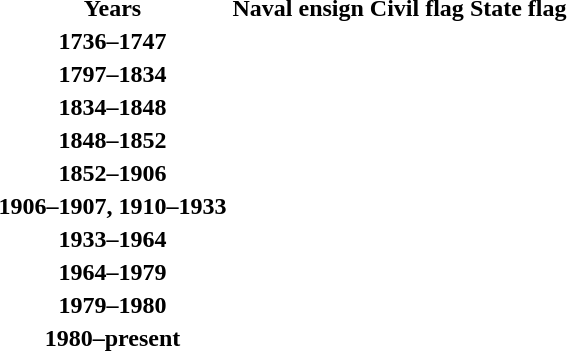<table>
<tr>
<th>Years</th>
<th>Naval ensign</th>
<th>Civil flag</th>
<th>State flag</th>
</tr>
<tr>
<th>1736–1747</th>
<td></td>
<td></td>
<td></td>
</tr>
<tr>
<th>1797–1834</th>
<td></td>
<td></td>
<td></td>
</tr>
<tr>
<th>1834–1848</th>
<td></td>
<td></td>
<td></td>
</tr>
<tr>
<th>1848–1852</th>
<td></td>
<td></td>
<td></td>
</tr>
<tr>
<th>1852–1906</th>
<td></td>
<td></td>
</tr>
<tr>
<th>1906–1907, 1910–1933</th>
<td></td>
<td></td>
</tr>
<tr>
<th>1933–1964</th>
<td></td>
<td></td>
</tr>
<tr>
<th>1964–1979</th>
<td></td>
<td></td>
</tr>
<tr>
<th>1979–1980</th>
<td></td>
<td></td>
</tr>
<tr>
<th>1980–present</th>
<td></td>
<td></td>
</tr>
</table>
